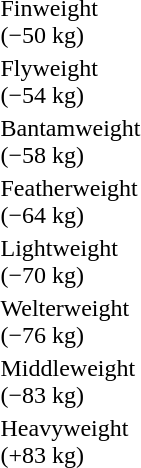<table>
<tr>
<td rowspan=2>Finweight<br>(−50 kg)</td>
<td rowspan=2></td>
<td rowspan=2></td>
<td></td>
</tr>
<tr>
<td></td>
</tr>
<tr>
<td rowspan=2>Flyweight<br>(−54 kg)</td>
<td rowspan=2></td>
<td rowspan=2></td>
<td></td>
</tr>
<tr>
<td></td>
</tr>
<tr>
<td rowspan=2>Bantamweight<br>(−58 kg)</td>
<td rowspan=2></td>
<td rowspan=2></td>
<td></td>
</tr>
<tr>
<td></td>
</tr>
<tr>
<td rowspan=2>Featherweight<br>(−64 kg)</td>
<td rowspan=2></td>
<td rowspan=2></td>
<td></td>
</tr>
<tr>
<td></td>
</tr>
<tr>
<td rowspan=2>Lightweight<br>(−70 kg)</td>
<td rowspan=2></td>
<td rowspan=2></td>
<td></td>
</tr>
<tr>
<td></td>
</tr>
<tr>
<td rowspan=2>Welterweight<br>(−76 kg)</td>
<td rowspan=2></td>
<td rowspan=2></td>
<td></td>
</tr>
<tr>
<td></td>
</tr>
<tr>
<td rowspan=2>Middleweight<br>(−83 kg)</td>
<td rowspan=2></td>
<td rowspan=2></td>
<td></td>
</tr>
<tr>
<td></td>
</tr>
<tr>
<td rowspan=2>Heavyweight<br>(+83 kg)</td>
<td rowspan=2></td>
<td rowspan=2></td>
<td></td>
</tr>
<tr>
<td></td>
</tr>
</table>
